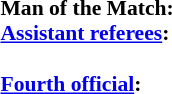<table width=50% style="font-size: 90%">
<tr>
<td><br><strong>Man of the Match:</strong><br><strong><a href='#'>Assistant referees</a>:</strong><br><br><strong><a href='#'>Fourth official</a>:</strong>
<br></td>
</tr>
</table>
